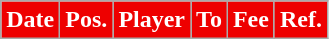<table class="wikitable plainrowheaders sortable">
<tr>
<th style="background:#E00; color:white;">Date</th>
<th style="background:#E00; color:white;">Pos.</th>
<th style="background:#E00; color:white;">Player</th>
<th style="background:#E00; color:white;">To</th>
<th style="background:#E00; color:white;">Fee</th>
<th style="background:#E00; color:white;">Ref.</th>
</tr>
</table>
